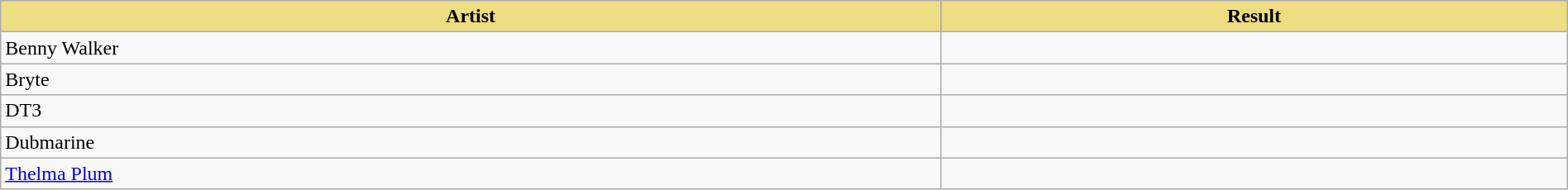<table class="wikitable" width=100%>
<tr>
<th style="width:15%;background:#EEDD82;">Artist</th>
<th style="width:10%;background:#EEDD82;">Result</th>
</tr>
<tr>
<td>Benny Walker</td>
<td></td>
</tr>
<tr>
<td>Bryte</td>
<td></td>
</tr>
<tr>
<td>DT3</td>
<td></td>
</tr>
<tr>
<td>Dubmarine</td>
<td></td>
</tr>
<tr>
<td><a href='#'>Thelma Plum</a></td>
<td></td>
</tr>
</table>
